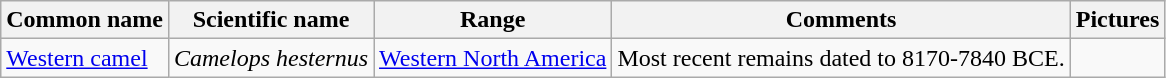<table class="wikitable">
<tr>
<th>Common name</th>
<th>Scientific name</th>
<th>Range</th>
<th class="unsortable">Comments</th>
<th class="unsortable">Pictures</th>
</tr>
<tr>
<td><a href='#'>Western camel</a></td>
<td><em>Camelops hesternus</em></td>
<td><a href='#'>Western North America</a></td>
<td>Most recent remains dated to 8170-7840 BCE.</td>
<td></td>
</tr>
</table>
